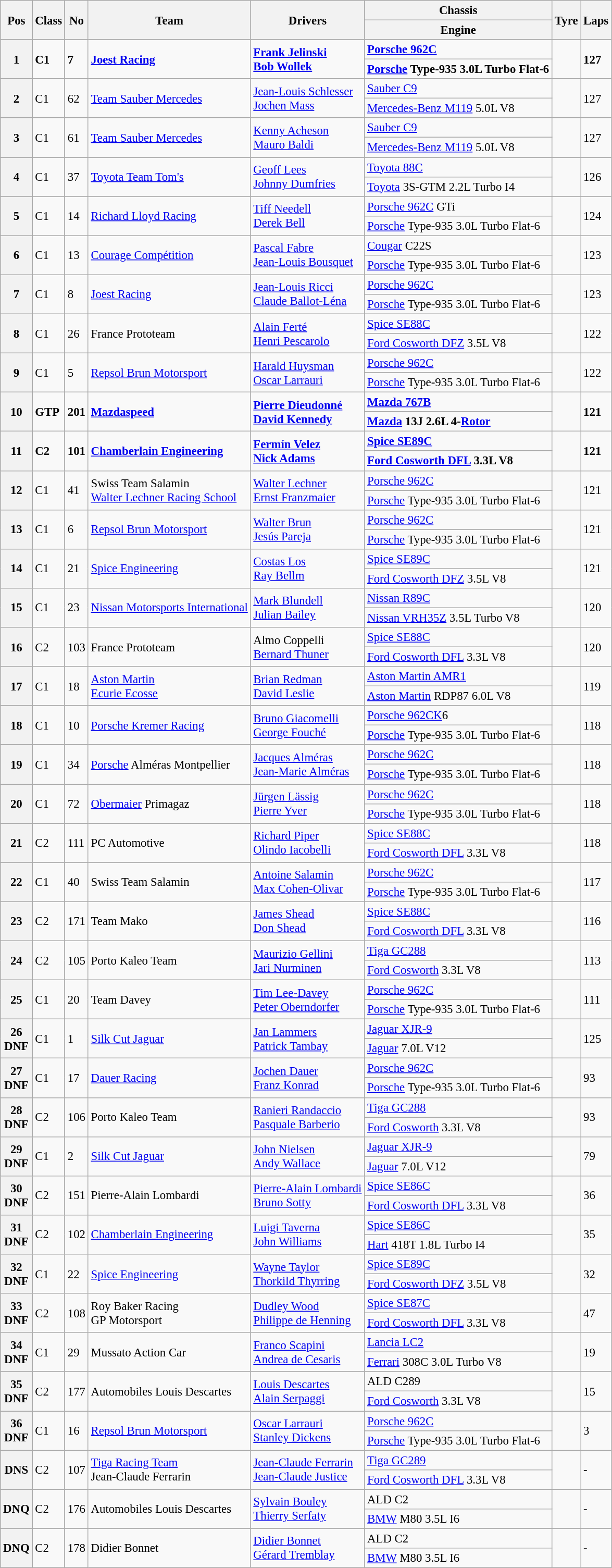<table class="wikitable" style="font-size: 95%;">
<tr>
<th rowspan=2>Pos</th>
<th rowspan=2>Class</th>
<th rowspan=2>No</th>
<th rowspan=2>Team</th>
<th rowspan=2>Drivers</th>
<th>Chassis</th>
<th rowspan=2>Tyre</th>
<th rowspan=2>Laps</th>
</tr>
<tr>
<th>Engine</th>
</tr>
<tr style="font-weight:bold">
<th rowspan=2>1</th>
<td rowspan=2>C1</td>
<td rowspan=2>7</td>
<td rowspan=2> <a href='#'>Joest Racing</a></td>
<td rowspan=2> <a href='#'>Frank Jelinski</a><br> <a href='#'>Bob Wollek</a></td>
<td><a href='#'>Porsche 962C</a></td>
<td rowspan=2></td>
<td rowspan=2>127</td>
</tr>
<tr style="font-weight:bold">
<td><a href='#'>Porsche</a> Type-935 3.0L Turbo Flat-6</td>
</tr>
<tr>
<th rowspan=2>2</th>
<td rowspan=2>C1</td>
<td rowspan=2>62</td>
<td rowspan=2> <a href='#'>Team Sauber Mercedes</a></td>
<td rowspan=2> <a href='#'>Jean-Louis Schlesser</a><br> <a href='#'>Jochen Mass</a></td>
<td><a href='#'>Sauber C9</a></td>
<td rowspan=2></td>
<td rowspan=2>127</td>
</tr>
<tr>
<td><a href='#'>Mercedes-Benz M119</a> 5.0L V8</td>
</tr>
<tr>
<th rowspan=2>3</th>
<td rowspan=2>C1</td>
<td rowspan=2>61</td>
<td rowspan=2> <a href='#'>Team Sauber Mercedes</a></td>
<td rowspan=2> <a href='#'>Kenny Acheson</a><br> <a href='#'>Mauro Baldi</a></td>
<td><a href='#'>Sauber C9</a></td>
<td rowspan=2></td>
<td rowspan=2>127</td>
</tr>
<tr>
<td><a href='#'>Mercedes-Benz M119</a> 5.0L V8</td>
</tr>
<tr>
<th rowspan=2>4</th>
<td rowspan=2>C1</td>
<td rowspan=2>37</td>
<td rowspan=2> <a href='#'>Toyota Team Tom's</a></td>
<td rowspan=2> <a href='#'>Geoff Lees</a><br> <a href='#'>Johnny Dumfries</a></td>
<td><a href='#'>Toyota 88C</a></td>
<td rowspan=2></td>
<td rowspan=2>126</td>
</tr>
<tr>
<td><a href='#'>Toyota</a> 3S-GTM 2.2L Turbo I4</td>
</tr>
<tr>
<th rowspan=2>5</th>
<td rowspan=2>C1</td>
<td rowspan=2>14</td>
<td rowspan=2> <a href='#'>Richard Lloyd Racing</a></td>
<td rowspan=2> <a href='#'>Tiff Needell</a><br> <a href='#'>Derek Bell</a></td>
<td><a href='#'>Porsche 962C</a> GTi</td>
<td rowspan=2></td>
<td rowspan=2>124</td>
</tr>
<tr>
<td><a href='#'>Porsche</a> Type-935 3.0L Turbo Flat-6</td>
</tr>
<tr>
<th rowspan=2>6</th>
<td rowspan=2>C1</td>
<td rowspan=2>13</td>
<td rowspan=2> <a href='#'>Courage Compétition</a></td>
<td rowspan=2> <a href='#'>Pascal Fabre</a><br> <a href='#'>Jean-Louis Bousquet</a></td>
<td><a href='#'>Cougar</a> C22S</td>
<td rowspan=2></td>
<td rowspan=2>123</td>
</tr>
<tr>
<td><a href='#'>Porsche</a> Type-935 3.0L Turbo Flat-6</td>
</tr>
<tr>
<th rowspan=2>7</th>
<td rowspan=2>C1</td>
<td rowspan=2>8</td>
<td rowspan=2> <a href='#'>Joest Racing</a></td>
<td rowspan=2> <a href='#'>Jean-Louis Ricci</a><br> <a href='#'>Claude Ballot-Léna</a></td>
<td><a href='#'>Porsche 962C</a></td>
<td rowspan=2></td>
<td rowspan=2>123</td>
</tr>
<tr>
<td><a href='#'>Porsche</a> Type-935 3.0L Turbo Flat-6</td>
</tr>
<tr>
<th rowspan=2>8</th>
<td rowspan=2>C1</td>
<td rowspan=2>26</td>
<td rowspan=2> France Prototeam</td>
<td rowspan=2> <a href='#'>Alain Ferté</a><br> <a href='#'>Henri Pescarolo</a></td>
<td><a href='#'>Spice SE88C</a></td>
<td rowspan=2></td>
<td rowspan=2>122</td>
</tr>
<tr>
<td><a href='#'>Ford Cosworth DFZ</a> 3.5L V8</td>
</tr>
<tr>
<th rowspan=2>9</th>
<td rowspan=2>C1</td>
<td rowspan=2>5</td>
<td rowspan=2> <a href='#'>Repsol Brun Motorsport</a></td>
<td rowspan=2> <a href='#'>Harald Huysman</a><br> <a href='#'>Oscar Larrauri</a></td>
<td><a href='#'>Porsche 962C</a></td>
<td rowspan=2></td>
<td rowspan=2>122</td>
</tr>
<tr>
<td><a href='#'>Porsche</a> Type-935 3.0L Turbo Flat-6</td>
</tr>
<tr style="font-weight:bold">
<th rowspan=2>10</th>
<td rowspan=2>GTP</td>
<td rowspan=2>201</td>
<td rowspan=2> <a href='#'>Mazdaspeed</a></td>
<td rowspan=2> <a href='#'>Pierre Dieudonné</a><br> <a href='#'>David Kennedy</a></td>
<td><a href='#'>Mazda 767B</a></td>
<td rowspan=2></td>
<td rowspan=2>121</td>
</tr>
<tr style="font-weight:bold">
<td><a href='#'>Mazda</a> 13J 2.6L 4-<a href='#'>Rotor</a></td>
</tr>
<tr style="font-weight:bold">
<th rowspan=2>11</th>
<td rowspan=2>C2</td>
<td rowspan=2>101</td>
<td rowspan=2> <a href='#'>Chamberlain Engineering</a></td>
<td rowspan=2> <a href='#'>Fermín Velez</a><br> <a href='#'>Nick Adams</a></td>
<td><a href='#'>Spice SE89C</a></td>
<td rowspan=2></td>
<td rowspan=2>121</td>
</tr>
<tr style="font-weight:bold">
<td><a href='#'>Ford Cosworth DFL</a> 3.3L V8</td>
</tr>
<tr>
<th rowspan=2>12</th>
<td rowspan=2>C1</td>
<td rowspan=2>41</td>
<td rowspan=2> Swiss Team Salamin<br> <a href='#'>Walter Lechner Racing School</a></td>
<td rowspan=2> <a href='#'>Walter Lechner</a><br> <a href='#'>Ernst Franzmaier</a></td>
<td><a href='#'>Porsche 962C</a></td>
<td rowspan=2></td>
<td rowspan=2>121</td>
</tr>
<tr>
<td><a href='#'>Porsche</a> Type-935 3.0L Turbo Flat-6</td>
</tr>
<tr>
<th rowspan=2>13</th>
<td rowspan=2>C1</td>
<td rowspan=2>6</td>
<td rowspan=2> <a href='#'>Repsol Brun Motorsport</a></td>
<td rowspan=2> <a href='#'>Walter Brun</a><br> <a href='#'>Jesús Pareja</a></td>
<td><a href='#'>Porsche 962C</a></td>
<td rowspan=2></td>
<td rowspan=2>121</td>
</tr>
<tr>
<td><a href='#'>Porsche</a> Type-935 3.0L Turbo Flat-6</td>
</tr>
<tr>
<th rowspan=2>14</th>
<td rowspan=2>C1</td>
<td rowspan=2>21</td>
<td rowspan=2> <a href='#'>Spice Engineering</a></td>
<td rowspan=2> <a href='#'>Costas Los</a><br> <a href='#'>Ray Bellm</a></td>
<td><a href='#'>Spice SE89C</a></td>
<td rowspan=2></td>
<td rowspan=2>121</td>
</tr>
<tr>
<td><a href='#'>Ford Cosworth DFZ</a> 3.5L V8</td>
</tr>
<tr>
<th rowspan=2>15</th>
<td rowspan=2>C1</td>
<td rowspan=2>23</td>
<td rowspan=2> <a href='#'>Nissan Motorsports International</a></td>
<td rowspan=2> <a href='#'>Mark Blundell</a><br> <a href='#'>Julian Bailey</a></td>
<td><a href='#'>Nissan R89C</a></td>
<td rowspan=2></td>
<td rowspan=2>120</td>
</tr>
<tr>
<td><a href='#'>Nissan VRH35Z</a> 3.5L Turbo V8</td>
</tr>
<tr>
<th rowspan=2>16</th>
<td rowspan=2>C2</td>
<td rowspan=2>103</td>
<td rowspan=2> France Prototeam</td>
<td rowspan=2> Almo Coppelli<br> <a href='#'>Bernard Thuner</a></td>
<td><a href='#'>Spice SE88C</a></td>
<td rowspan=2></td>
<td rowspan=2>120</td>
</tr>
<tr>
<td><a href='#'>Ford Cosworth DFL</a> 3.3L V8</td>
</tr>
<tr>
<th rowspan=2>17</th>
<td rowspan=2>C1</td>
<td rowspan=2>18</td>
<td rowspan=2> <a href='#'>Aston Martin</a><br> <a href='#'>Ecurie Ecosse</a></td>
<td rowspan=2> <a href='#'>Brian Redman</a><br> <a href='#'>David Leslie</a></td>
<td><a href='#'>Aston Martin AMR1</a></td>
<td rowspan=2></td>
<td rowspan=2>119</td>
</tr>
<tr>
<td><a href='#'>Aston Martin</a> RDP87 6.0L V8</td>
</tr>
<tr>
<th rowspan=2>18</th>
<td rowspan=2>C1</td>
<td rowspan=2>10</td>
<td rowspan=2> <a href='#'>Porsche Kremer Racing</a></td>
<td rowspan=2> <a href='#'>Bruno Giacomelli</a><br> <a href='#'>George Fouché</a></td>
<td><a href='#'>Porsche 962CK</a>6</td>
<td rowspan=2></td>
<td rowspan=2>118</td>
</tr>
<tr>
<td><a href='#'>Porsche</a> Type-935 3.0L Turbo Flat-6</td>
</tr>
<tr>
<th rowspan=2>19</th>
<td rowspan=2>C1</td>
<td rowspan=2>34</td>
<td rowspan=2> <a href='#'>Porsche</a> Alméras Montpellier</td>
<td rowspan=2> <a href='#'>Jacques Alméras</a><br> <a href='#'>Jean-Marie Alméras</a></td>
<td><a href='#'>Porsche 962C</a></td>
<td rowspan=2></td>
<td rowspan=2>118</td>
</tr>
<tr>
<td><a href='#'>Porsche</a> Type-935 3.0L Turbo Flat-6</td>
</tr>
<tr>
<th rowspan=2>20</th>
<td rowspan=2>C1</td>
<td rowspan=2>72</td>
<td rowspan=2> <a href='#'>Obermaier</a> Primagaz</td>
<td rowspan=2> <a href='#'>Jürgen Lässig</a><br> <a href='#'>Pierre Yver</a></td>
<td><a href='#'>Porsche 962C</a></td>
<td rowspan=2></td>
<td rowspan=2>118</td>
</tr>
<tr>
<td><a href='#'>Porsche</a> Type-935 3.0L Turbo Flat-6</td>
</tr>
<tr>
<th rowspan=2>21</th>
<td rowspan=2>C2</td>
<td rowspan=2>111</td>
<td rowspan=2> PC Automotive</td>
<td rowspan=2> <a href='#'>Richard Piper</a><br> <a href='#'>Olindo Iacobelli</a></td>
<td><a href='#'>Spice SE88C</a></td>
<td rowspan=2></td>
<td rowspan=2>118</td>
</tr>
<tr>
<td><a href='#'>Ford Cosworth DFL</a> 3.3L V8</td>
</tr>
<tr>
<th rowspan=2>22</th>
<td rowspan=2>C1</td>
<td rowspan=2>40</td>
<td rowspan=2> Swiss Team Salamin</td>
<td rowspan=2> <a href='#'>Antoine Salamin</a><br> <a href='#'>Max Cohen-Olivar</a></td>
<td><a href='#'>Porsche 962C</a></td>
<td rowspan=2></td>
<td rowspan=2>117</td>
</tr>
<tr>
<td><a href='#'>Porsche</a> Type-935 3.0L Turbo Flat-6</td>
</tr>
<tr>
<th rowspan=2>23</th>
<td rowspan=2>C2</td>
<td rowspan=2>171</td>
<td rowspan=2> Team Mako</td>
<td rowspan=2> <a href='#'>James Shead</a><br> <a href='#'>Don Shead</a></td>
<td><a href='#'>Spice SE88C</a></td>
<td rowspan=2></td>
<td rowspan=2>116</td>
</tr>
<tr>
<td><a href='#'>Ford Cosworth DFL</a> 3.3L V8</td>
</tr>
<tr>
<th rowspan=2>24</th>
<td rowspan=2>C2</td>
<td rowspan=2>105</td>
<td rowspan=2> Porto Kaleo Team</td>
<td rowspan=2> <a href='#'>Maurizio Gellini</a><br> <a href='#'>Jari Nurminen</a></td>
<td><a href='#'>Tiga GC288</a></td>
<td rowspan=2></td>
<td rowspan=2>113</td>
</tr>
<tr>
<td><a href='#'>Ford Cosworth</a> 3.3L V8</td>
</tr>
<tr>
<th rowspan=2>25</th>
<td rowspan=2>C1</td>
<td rowspan=2>20</td>
<td rowspan=2> Team Davey</td>
<td rowspan=2> <a href='#'>Tim Lee-Davey</a><br> <a href='#'>Peter Oberndorfer</a></td>
<td><a href='#'>Porsche 962C</a></td>
<td rowspan=2></td>
<td rowspan=2>111</td>
</tr>
<tr>
<td><a href='#'>Porsche</a> Type-935 3.0L Turbo Flat-6</td>
</tr>
<tr>
<th rowspan=2>26<br>DNF</th>
<td rowspan=2>C1</td>
<td rowspan=2>1</td>
<td rowspan=2> <a href='#'>Silk Cut Jaguar</a></td>
<td rowspan=2> <a href='#'>Jan Lammers</a><br> <a href='#'>Patrick Tambay</a></td>
<td><a href='#'>Jaguar XJR-9</a></td>
<td rowspan=2></td>
<td rowspan=2>125</td>
</tr>
<tr>
<td><a href='#'>Jaguar</a> 7.0L V12</td>
</tr>
<tr>
<th rowspan=2>27<br>DNF</th>
<td rowspan=2>C1</td>
<td rowspan=2>17</td>
<td rowspan=2> <a href='#'>Dauer Racing</a></td>
<td rowspan=2> <a href='#'>Jochen Dauer</a><br> <a href='#'>Franz Konrad</a></td>
<td><a href='#'>Porsche 962C</a></td>
<td rowspan=2></td>
<td rowspan=2>93</td>
</tr>
<tr>
<td><a href='#'>Porsche</a> Type-935 3.0L Turbo Flat-6</td>
</tr>
<tr>
<th rowspan=2>28<br>DNF</th>
<td rowspan=2>C2</td>
<td rowspan=2>106</td>
<td rowspan=2> Porto Kaleo Team</td>
<td rowspan=2> <a href='#'>Ranieri Randaccio</a><br> <a href='#'>Pasquale Barberio</a></td>
<td><a href='#'>Tiga GC288</a></td>
<td rowspan=2></td>
<td rowspan=2>93</td>
</tr>
<tr>
<td><a href='#'>Ford Cosworth</a> 3.3L V8</td>
</tr>
<tr>
<th rowspan=2>29<br>DNF</th>
<td rowspan=2>C1</td>
<td rowspan=2>2</td>
<td rowspan=2> <a href='#'>Silk Cut Jaguar</a></td>
<td rowspan=2> <a href='#'>John Nielsen</a><br> <a href='#'>Andy Wallace</a></td>
<td><a href='#'>Jaguar XJR-9</a></td>
<td rowspan=2></td>
<td rowspan=2>79</td>
</tr>
<tr>
<td><a href='#'>Jaguar</a> 7.0L V12</td>
</tr>
<tr>
<th rowspan=2>30<br>DNF</th>
<td rowspan=2>C2</td>
<td rowspan=2>151</td>
<td rowspan=2> Pierre-Alain Lombardi</td>
<td rowspan=2> <a href='#'>Pierre-Alain Lombardi</a><br> <a href='#'>Bruno Sotty</a></td>
<td><a href='#'>Spice SE86C</a></td>
<td rowspan=2></td>
<td rowspan=2>36</td>
</tr>
<tr>
<td><a href='#'>Ford Cosworth DFL</a> 3.3L V8</td>
</tr>
<tr>
<th rowspan=2>31<br>DNF</th>
<td rowspan=2>C2</td>
<td rowspan=2>102</td>
<td rowspan=2> <a href='#'>Chamberlain Engineering</a></td>
<td rowspan=2> <a href='#'>Luigi Taverna</a><br> <a href='#'>John Williams</a></td>
<td><a href='#'>Spice SE86C</a></td>
<td rowspan=2></td>
<td rowspan=2>35</td>
</tr>
<tr>
<td><a href='#'>Hart</a> 418T 1.8L Turbo I4</td>
</tr>
<tr>
<th rowspan=2>32<br>DNF</th>
<td rowspan=2>C1</td>
<td rowspan=2>22</td>
<td rowspan=2> <a href='#'>Spice Engineering</a></td>
<td rowspan=2> <a href='#'>Wayne Taylor</a><br> <a href='#'>Thorkild Thyrring</a></td>
<td><a href='#'>Spice SE89C</a></td>
<td rowspan=2></td>
<td rowspan=2>32</td>
</tr>
<tr>
<td><a href='#'>Ford Cosworth DFZ</a> 3.5L V8</td>
</tr>
<tr>
<th rowspan=2>33<br>DNF</th>
<td rowspan=2>C2</td>
<td rowspan=2>108</td>
<td rowspan=2> Roy Baker Racing<br> GP Motorsport</td>
<td rowspan=2> <a href='#'>Dudley Wood</a><br> <a href='#'>Philippe de Henning</a></td>
<td><a href='#'>Spice SE87C</a></td>
<td rowspan=2></td>
<td rowspan=2>47</td>
</tr>
<tr>
<td><a href='#'>Ford Cosworth DFL</a> 3.3L V8</td>
</tr>
<tr>
<th rowspan=2>34<br>DNF</th>
<td rowspan=2>C1</td>
<td rowspan=2>29</td>
<td rowspan=2> Mussato Action Car</td>
<td rowspan=2> <a href='#'>Franco Scapini</a><br> <a href='#'>Andrea de Cesaris</a></td>
<td><a href='#'>Lancia LC2</a></td>
<td rowspan=2></td>
<td rowspan=2>19</td>
</tr>
<tr>
<td><a href='#'>Ferrari</a> 308C 3.0L Turbo V8</td>
</tr>
<tr>
<th rowspan=2>35<br>DNF</th>
<td rowspan=2>C2</td>
<td rowspan=2>177</td>
<td rowspan=2> Automobiles Louis Descartes</td>
<td rowspan=2> <a href='#'>Louis Descartes</a><br> <a href='#'>Alain Serpaggi</a></td>
<td>ALD C289</td>
<td rowspan=2></td>
<td rowspan=2>15</td>
</tr>
<tr>
<td><a href='#'>Ford Cosworth</a> 3.3L V8</td>
</tr>
<tr>
<th rowspan=2>36<br>DNF</th>
<td rowspan=2>C1</td>
<td rowspan=2>16</td>
<td rowspan=2> <a href='#'>Repsol Brun Motorsport</a></td>
<td rowspan=2> <a href='#'>Oscar Larrauri</a><br> <a href='#'>Stanley Dickens</a></td>
<td><a href='#'>Porsche 962C</a></td>
<td rowspan=2></td>
<td rowspan=2>3</td>
</tr>
<tr>
<td><a href='#'>Porsche</a> Type-935 3.0L Turbo Flat-6</td>
</tr>
<tr>
<th rowspan=2>DNS</th>
<td rowspan=2>C2</td>
<td rowspan=2>107</td>
<td rowspan=2> <a href='#'>Tiga Racing Team</a><br> Jean-Claude Ferrarin</td>
<td rowspan=2> <a href='#'>Jean-Claude Ferrarin</a><br> <a href='#'>Jean-Claude Justice</a></td>
<td><a href='#'>Tiga GC289</a></td>
<td rowspan=2></td>
<td rowspan=2>-</td>
</tr>
<tr>
<td><a href='#'>Ford Cosworth DFL</a> 3.3L V8</td>
</tr>
<tr>
<th rowspan=2>DNQ</th>
<td rowspan=2>C2</td>
<td rowspan=2>176</td>
<td rowspan=2> Automobiles Louis Descartes</td>
<td rowspan=2> <a href='#'>Sylvain Bouley</a><br> <a href='#'>Thierry Serfaty</a></td>
<td>ALD C2</td>
<td rowspan=2></td>
<td rowspan=2>-</td>
</tr>
<tr>
<td><a href='#'>BMW</a> M80 3.5L I6</td>
</tr>
<tr>
<th rowspan=2>DNQ</th>
<td rowspan=2>C2</td>
<td rowspan=2>178</td>
<td rowspan=2> Didier Bonnet</td>
<td rowspan=2> <a href='#'>Didier Bonnet</a><br> <a href='#'>Gérard Tremblay</a></td>
<td>ALD C2</td>
<td rowspan=2></td>
<td rowspan=2>-</td>
</tr>
<tr>
<td><a href='#'>BMW</a> M80 3.5L I6</td>
</tr>
</table>
